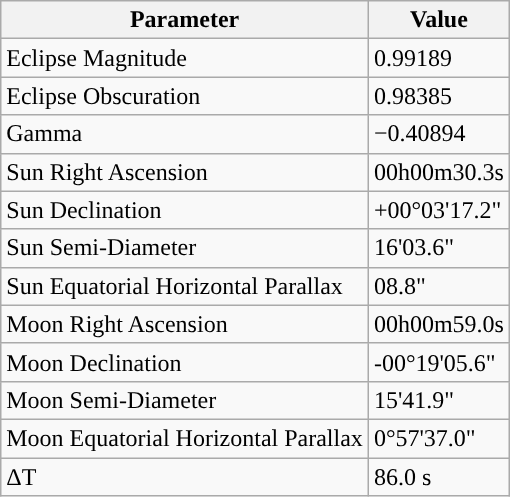<table class="wikitable">
<tr>
<th>Parameter</th>
<th>Value</th>
</tr>
<tr>
<td>Eclipse Magnitude</td>
<td>0.99189</td>
</tr>
<tr>
<td>Eclipse Obscuration</td>
<td>0.98385</td>
</tr>
<tr>
<td>Gamma</td>
<td>−0.40894</td>
</tr>
<tr>
<td>Sun Right Ascension</td>
<td>00h00m30.3s</td>
</tr>
<tr>
<td>Sun Declination</td>
<td>+00°03'17.2"</td>
</tr>
<tr>
<td>Sun Semi-Diameter</td>
<td>16'03.6"</td>
</tr>
<tr>
<td>Sun Equatorial Horizontal Parallax</td>
<td>08.8"</td>
</tr>
<tr>
<td>Moon Right Ascension</td>
<td>00h00m59.0s</td>
</tr>
<tr>
<td>Moon Declination</td>
<td>-00°19'05.6"</td>
</tr>
<tr>
<td>Moon Semi-Diameter</td>
<td>15'41.9"</td>
</tr>
<tr>
<td>Moon Equatorial Horizontal Parallax</td>
<td>0°57'37.0"</td>
</tr>
<tr>
<td>ΔT</td>
<td>86.0 s</td>
</tr>
</table>
